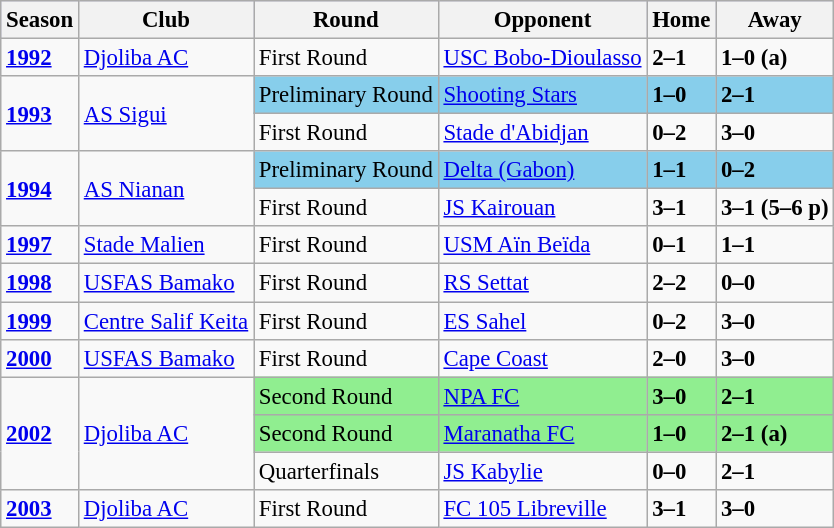<table class="wikitable" style="text-align: left; font-size:95%">
<tr bgcolor="#ccccff">
<th>Season</th>
<th>Club</th>
<th>Round</th>
<th>Opponent</th>
<th>Home</th>
<th>Away</th>
</tr>
<tr>
<td><strong><a href='#'>1992</a></strong></td>
<td><a href='#'>Djoliba AC</a></td>
<td>First Round</td>
<td> <a href='#'>USC Bobo-Dioulasso</a></td>
<td><strong>2–1</strong></td>
<td><strong>1–0 (a)</strong></td>
</tr>
<tr>
<td rowspan=2><strong><a href='#'>1993</a></strong></td>
<td rowspan=2><a href='#'>AS Sigui</a></td>
<td style="background-color:skyblue">Preliminary Round</td>
<td style="background-color:skyblue"> <a href='#'>Shooting Stars</a></td>
<td style="background-color:skyblue"><strong>1–0</strong></td>
<td style="background-color:skyblue"><strong>2–1</strong></td>
</tr>
<tr>
<td>First Round</td>
<td> <a href='#'>Stade d'Abidjan</a></td>
<td><strong>0–2</strong></td>
<td><strong>3–0</strong></td>
</tr>
<tr>
<td rowspan=2><strong><a href='#'>1994</a></strong></td>
<td rowspan=2><a href='#'>AS Nianan</a></td>
<td style="background-color:skyblue">Preliminary Round</td>
<td style="background-color:skyblue"> <a href='#'>Delta (Gabon)</a></td>
<td style="background-color:skyblue"><strong>1–1</strong></td>
<td style="background-color:skyblue"><strong>0–2</strong></td>
</tr>
<tr>
<td>First Round</td>
<td> <a href='#'>JS Kairouan</a></td>
<td><strong>3–1</strong></td>
<td><strong>3–1 (5–6 p)</strong></td>
</tr>
<tr>
<td><strong><a href='#'>1997</a></strong></td>
<td><a href='#'>Stade Malien</a></td>
<td>First Round</td>
<td> <a href='#'>USM Aïn Beïda</a></td>
<td><strong>0–1</strong></td>
<td><strong>1–1</strong></td>
</tr>
<tr>
<td><strong><a href='#'>1998</a></strong></td>
<td><a href='#'>USFAS Bamako</a></td>
<td>First Round</td>
<td> <a href='#'>RS Settat</a></td>
<td><strong>2–2</strong></td>
<td><strong>0–0</strong></td>
</tr>
<tr>
<td><strong><a href='#'>1999</a></strong></td>
<td><a href='#'>Centre Salif Keita</a></td>
<td>First Round</td>
<td> <a href='#'>ES Sahel</a></td>
<td><strong>0–2</strong></td>
<td><strong>3–0</strong></td>
</tr>
<tr>
<td><strong><a href='#'>2000</a></strong></td>
<td><a href='#'>USFAS Bamako</a></td>
<td>First Round</td>
<td> <a href='#'>Cape Coast</a></td>
<td><strong>2–0</strong></td>
<td><strong>3–0</strong></td>
</tr>
<tr>
<td rowspan=3><strong><a href='#'>2002</a></strong></td>
<td rowspan=3><a href='#'>Djoliba AC</a></td>
<td style="background-color:lightgreen">Second Round</td>
<td style="background-color:lightgreen"> <a href='#'>NPA FC</a></td>
<td style="background-color:lightgreen"><strong>3–0</strong></td>
<td style="background-color:lightgreen"><strong>2–1</strong></td>
</tr>
<tr>
<td style="background-color:lightgreen">Second Round</td>
<td style="background-color:lightgreen"> <a href='#'>Maranatha FC</a></td>
<td style="background-color:lightgreen"><strong>1–0</strong></td>
<td style="background-color:lightgreen"><strong>2–1 (a)</strong></td>
</tr>
<tr>
<td>Quarterfinals</td>
<td> <a href='#'>JS Kabylie</a></td>
<td><strong>0–0</strong></td>
<td><strong>2–1</strong></td>
</tr>
<tr>
<td><strong><a href='#'>2003</a></strong></td>
<td><a href='#'>Djoliba AC</a></td>
<td>First Round</td>
<td> <a href='#'>FC 105 Libreville</a></td>
<td><strong>3–1</strong></td>
<td><strong>3–0</strong></td>
</tr>
</table>
